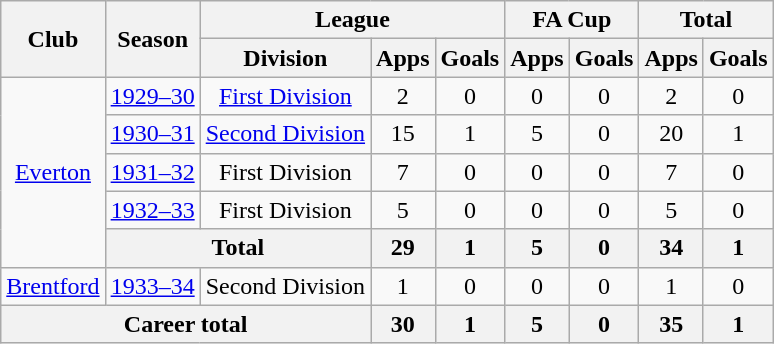<table class="wikitable" style="text-align: center;">
<tr>
<th rowspan="2">Club</th>
<th rowspan="2">Season</th>
<th colspan="3">League</th>
<th colspan="2">FA Cup</th>
<th colspan="2">Total</th>
</tr>
<tr>
<th>Division</th>
<th>Apps</th>
<th>Goals</th>
<th>Apps</th>
<th>Goals</th>
<th>Apps</th>
<th>Goals</th>
</tr>
<tr>
<td rowspan="5"><a href='#'>Everton</a></td>
<td><a href='#'>1929–30</a></td>
<td><a href='#'>First Division</a></td>
<td>2</td>
<td>0</td>
<td>0</td>
<td>0</td>
<td>2</td>
<td>0</td>
</tr>
<tr>
<td><a href='#'>1930–31</a></td>
<td><a href='#'>Second Division</a></td>
<td>15</td>
<td>1</td>
<td>5</td>
<td>0</td>
<td>20</td>
<td>1</td>
</tr>
<tr>
<td><a href='#'>1931–32</a></td>
<td>First Division</td>
<td>7</td>
<td>0</td>
<td>0</td>
<td>0</td>
<td>7</td>
<td>0</td>
</tr>
<tr>
<td><a href='#'>1932–33</a></td>
<td>First Division</td>
<td>5</td>
<td>0</td>
<td>0</td>
<td>0</td>
<td>5</td>
<td>0</td>
</tr>
<tr>
<th colspan="2">Total</th>
<th>29</th>
<th>1</th>
<th>5</th>
<th>0</th>
<th>34</th>
<th>1</th>
</tr>
<tr>
<td><a href='#'>Brentford</a></td>
<td><a href='#'>1933–34</a></td>
<td>Second Division</td>
<td>1</td>
<td>0</td>
<td>0</td>
<td>0</td>
<td>1</td>
<td>0</td>
</tr>
<tr>
<th colspan="3">Career total</th>
<th>30</th>
<th>1</th>
<th>5</th>
<th>0</th>
<th>35</th>
<th>1</th>
</tr>
</table>
